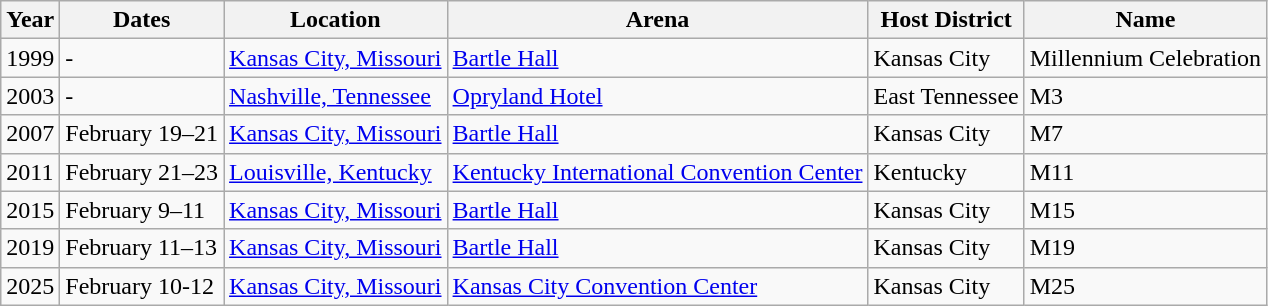<table class=wikitable>
<tr>
<th>Year</th>
<th>Dates</th>
<th>Location</th>
<th>Arena</th>
<th>Host District</th>
<th>Name</th>
</tr>
<tr>
<td>1999</td>
<td>-</td>
<td><a href='#'>Kansas City, Missouri</a></td>
<td><a href='#'>Bartle Hall</a></td>
<td>Kansas City</td>
<td>Millennium Celebration</td>
</tr>
<tr>
<td>2003</td>
<td>-</td>
<td><a href='#'>Nashville, Tennessee</a></td>
<td><a href='#'>Opryland Hotel</a></td>
<td>East Tennessee</td>
<td>M3</td>
</tr>
<tr>
<td>2007</td>
<td>February 19–21</td>
<td><a href='#'>Kansas City, Missouri</a></td>
<td><a href='#'>Bartle Hall</a></td>
<td>Kansas City</td>
<td>M7</td>
</tr>
<tr>
<td>2011</td>
<td>February 21–23</td>
<td><a href='#'>Louisville, Kentucky</a></td>
<td><a href='#'>Kentucky International Convention Center</a></td>
<td>Kentucky</td>
<td>M11</td>
</tr>
<tr>
<td>2015</td>
<td>February 9–11</td>
<td><a href='#'>Kansas City, Missouri</a></td>
<td><a href='#'>Bartle Hall</a></td>
<td>Kansas City</td>
<td>M15</td>
</tr>
<tr>
<td>2019</td>
<td>February 11–13</td>
<td><a href='#'>Kansas City, Missouri</a></td>
<td><a href='#'>Bartle Hall</a></td>
<td>Kansas City</td>
<td>M19</td>
</tr>
<tr>
<td>2025</td>
<td>February 10-12</td>
<td><a href='#'>Kansas City, Missouri</a></td>
<td><a href='#'>Kansas City Convention Center</a></td>
<td>Kansas City</td>
<td>M25</td>
</tr>
</table>
